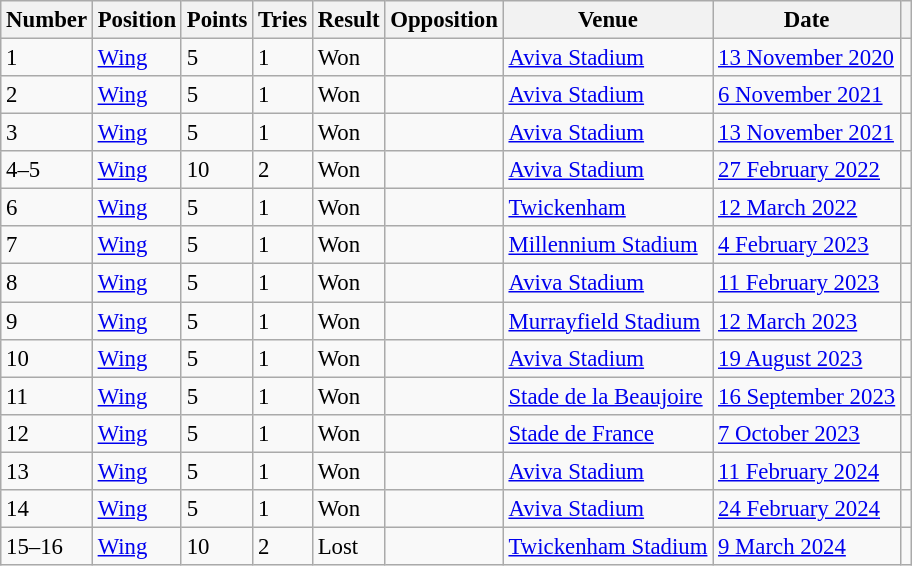<table class="wikitable sortable" style="font-size: 95%;">
<tr>
<th>Number</th>
<th>Position</th>
<th>Points</th>
<th>Tries</th>
<th>Result</th>
<th>Opposition</th>
<th>Venue</th>
<th>Date</th>
<th class="unsortable"></th>
</tr>
<tr>
<td>1</td>
<td><a href='#'>Wing</a></td>
<td>5</td>
<td>1</td>
<td>Won</td>
<td></td>
<td><a href='#'>Aviva Stadium</a></td>
<td><a href='#'>13 November 2020</a></td>
<td></td>
</tr>
<tr>
<td>2</td>
<td><a href='#'>Wing</a></td>
<td>5</td>
<td>1</td>
<td>Won</td>
<td></td>
<td><a href='#'>Aviva Stadium</a></td>
<td><a href='#'>6 November 2021</a></td>
<td></td>
</tr>
<tr>
<td>3</td>
<td><a href='#'>Wing</a></td>
<td>5</td>
<td>1</td>
<td>Won</td>
<td></td>
<td><a href='#'>Aviva Stadium</a></td>
<td><a href='#'>13 November 2021</a></td>
<td></td>
</tr>
<tr>
<td>4–5</td>
<td><a href='#'>Wing</a></td>
<td>10</td>
<td>2</td>
<td>Won</td>
<td></td>
<td><a href='#'>Aviva Stadium</a></td>
<td><a href='#'>27 February 2022</a></td>
<td></td>
</tr>
<tr>
<td>6</td>
<td><a href='#'>Wing</a></td>
<td>5</td>
<td>1</td>
<td>Won</td>
<td></td>
<td><a href='#'>Twickenham</a></td>
<td><a href='#'>12 March 2022</a></td>
<td></td>
</tr>
<tr>
<td>7</td>
<td><a href='#'>Wing</a></td>
<td>5</td>
<td>1</td>
<td>Won</td>
<td></td>
<td><a href='#'>Millennium Stadium</a></td>
<td><a href='#'>4 February 2023</a></td>
<td></td>
</tr>
<tr>
<td>8</td>
<td><a href='#'>Wing</a></td>
<td>5</td>
<td>1</td>
<td>Won</td>
<td></td>
<td><a href='#'>Aviva Stadium</a></td>
<td><a href='#'>11 February 2023</a></td>
<td></td>
</tr>
<tr>
<td>9</td>
<td><a href='#'>Wing</a></td>
<td>5</td>
<td>1</td>
<td>Won</td>
<td></td>
<td><a href='#'>Murrayfield Stadium</a></td>
<td><a href='#'>12 March 2023</a></td>
<td></td>
</tr>
<tr>
<td>10</td>
<td><a href='#'>Wing</a></td>
<td>5</td>
<td>1</td>
<td>Won</td>
<td></td>
<td><a href='#'>Aviva Stadium</a></td>
<td><a href='#'>19 August 2023</a></td>
<td></td>
</tr>
<tr>
<td>11</td>
<td><a href='#'>Wing</a></td>
<td>5</td>
<td>1</td>
<td>Won</td>
<td></td>
<td><a href='#'>Stade de la Beaujoire</a></td>
<td><a href='#'>16 September 2023</a></td>
<td></td>
</tr>
<tr>
<td>12</td>
<td><a href='#'>Wing</a></td>
<td>5</td>
<td>1</td>
<td>Won</td>
<td></td>
<td><a href='#'>Stade de France</a></td>
<td><a href='#'>7 October 2023</a></td>
<td></td>
</tr>
<tr>
<td>13</td>
<td><a href='#'>Wing</a></td>
<td>5</td>
<td>1</td>
<td>Won</td>
<td></td>
<td><a href='#'>Aviva Stadium</a></td>
<td><a href='#'>11 February 2024</a></td>
<td></td>
</tr>
<tr>
<td>14</td>
<td><a href='#'>Wing</a></td>
<td>5</td>
<td>1</td>
<td>Won</td>
<td></td>
<td><a href='#'>Aviva Stadium</a></td>
<td><a href='#'>24 February 2024</a></td>
<td></td>
</tr>
<tr>
<td>15–16</td>
<td><a href='#'>Wing</a></td>
<td>10</td>
<td>2</td>
<td>Lost</td>
<td></td>
<td><a href='#'>Twickenham Stadium</a></td>
<td><a href='#'>9 March 2024</a></td>
<td></td>
</tr>
</table>
